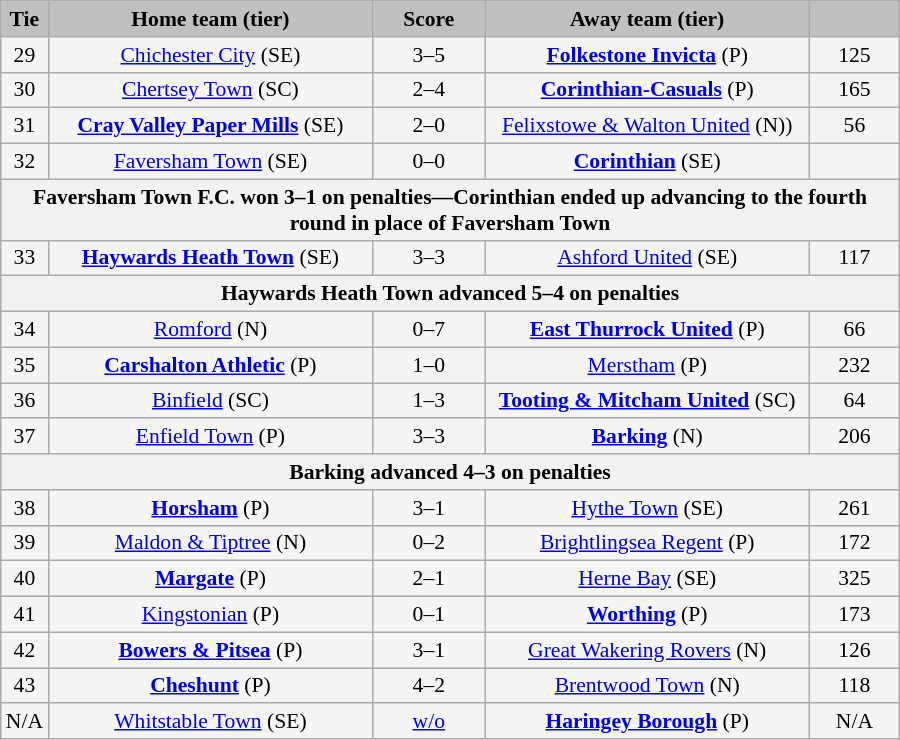<table class="wikitable" style="width: 600px; background:WhiteSmoke; text-align:center; font-size:90%">
<tr>
<td scope="col" style="width:  5.00%; background:silver;"><strong>Tie</strong></td>
<td scope="col" style="width: 36.25%; background:silver;"><strong>Home team (tier)</strong></td>
<td scope="col" style="width: 12.50%; background:silver;"><strong>Score</strong></td>
<td scope="col" style="width: 36.25%; background:silver;"><strong>Away team (tier)</strong></td>
<td scope="col" style="width: 10.00%; background:silver;"><strong></strong></td>
</tr>
<tr>
<td>29</td>
<td><a href='#'>Chichester City</a> (SE)</td>
<td>3–5</td>
<td><strong><a href='#'>Folkestone Invicta</a></strong> (P)</td>
<td>125</td>
</tr>
<tr>
<td>30</td>
<td><a href='#'>Chertsey Town</a> (SC)</td>
<td>2–4</td>
<td><strong><a href='#'>Corinthian-Casuals</a></strong> (P)</td>
<td>165</td>
</tr>
<tr>
<td>31</td>
<td><strong><a href='#'>Cray Valley Paper Mills</a></strong> (SE)</td>
<td>2–0</td>
<td><a href='#'>Felixstowe & Walton United</a> (N))</td>
<td>56</td>
</tr>
<tr>
<td>32</td>
<td><a href='#'>Faversham Town</a> (SE)</td>
<td>0–0</td>
<td><strong><a href='#'>Corinthian</a></strong> (SE)</td>
</tr>
<tr>
<th colspan="5">Faversham Town F.C. won 3–1 on penalties—Corinthian ended up advancing to the fourth round in place of Faversham Town</th>
</tr>
<tr>
<td>33</td>
<td><strong><a href='#'>Haywards Heath Town</a></strong> (SE)</td>
<td>3–3</td>
<td><a href='#'>Ashford United</a> (SE)</td>
<td>117</td>
</tr>
<tr>
<th colspan="5">Haywards Heath Town advanced 5–4 on penalties</th>
</tr>
<tr>
<td>34</td>
<td><a href='#'>Romford</a> (N)</td>
<td>0–7</td>
<td><strong><a href='#'>East Thurrock United</a></strong> (P)</td>
<td>66</td>
</tr>
<tr>
<td>35</td>
<td><strong><a href='#'>Carshalton Athletic</a></strong> (P)</td>
<td>1–0</td>
<td><a href='#'>Merstham</a> (P)</td>
<td>232</td>
</tr>
<tr>
<td>36</td>
<td><a href='#'>Binfield</a> (SC)</td>
<td>1–3</td>
<td><strong><a href='#'>Tooting & Mitcham United</a></strong> (SC)</td>
<td>64</td>
</tr>
<tr>
<td>37</td>
<td><a href='#'>Enfield Town</a> (P)</td>
<td>3–3</td>
<td><strong><a href='#'>Barking</a></strong> (N)</td>
<td>206</td>
</tr>
<tr>
<th colspan="5">Barking advanced 4–3 on penalties</th>
</tr>
<tr>
<td>38</td>
<td><strong><a href='#'>Horsham</a></strong> (P)</td>
<td>3–1</td>
<td><a href='#'>Hythe Town</a> (SE)</td>
<td>261</td>
</tr>
<tr>
<td>39</td>
<td><a href='#'>Maldon & Tiptree</a> (N)</td>
<td>0–2</td>
<td><a href='#'>Brightlingsea Regent</a> (P)</td>
<td>172</td>
</tr>
<tr>
<td>40</td>
<td><strong><a href='#'>Margate</a></strong> (P)</td>
<td>2–1</td>
<td><a href='#'>Herne Bay</a> (SE)</td>
<td>325</td>
</tr>
<tr>
<td>41</td>
<td><a href='#'>Kingstonian</a> (P)</td>
<td>0–1</td>
<td><strong><a href='#'>Worthing</a></strong> (P)</td>
<td>173</td>
</tr>
<tr>
<td>42</td>
<td><strong><a href='#'>Bowers & Pitsea</a></strong> (P)</td>
<td>3–1</td>
<td><a href='#'>Great Wakering Rovers</a> (N)</td>
<td>126</td>
</tr>
<tr>
<td>43</td>
<td><strong><a href='#'>Cheshunt</a></strong> (P)</td>
<td>4–2</td>
<td><a href='#'>Brentwood Town</a> (N)</td>
<td>118</td>
</tr>
<tr>
<td>N/A</td>
<td><a href='#'>Whitstable Town</a> (SE)</td>
<td><a href='#'>w/o</a></td>
<td><strong><a href='#'>Haringey Borough</a></strong> (P)</td>
<td>N/A</td>
</tr>
</table>
